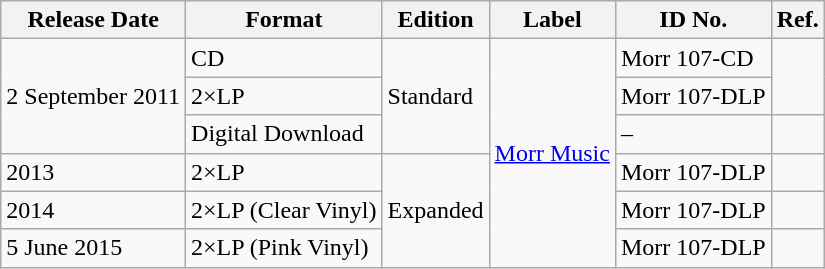<table class="wikitable">
<tr>
<th>Release Date</th>
<th>Format</th>
<th>Edition</th>
<th>Label</th>
<th>ID No.</th>
<th>Ref.</th>
</tr>
<tr>
<td rowspan="3">2 September 2011</td>
<td>CD</td>
<td rowspan="3">Standard</td>
<td rowspan="6"><a href='#'>Morr Music</a></td>
<td>Morr 107-CD</td>
<td rowspan="2"></td>
</tr>
<tr>
<td>2×LP</td>
<td>Morr 107-DLP</td>
</tr>
<tr>
<td>Digital Download</td>
<td>–</td>
<td></td>
</tr>
<tr>
<td>2013</td>
<td>2×LP</td>
<td rowspan="3">Expanded</td>
<td>Morr 107-DLP</td>
<td></td>
</tr>
<tr>
<td>2014</td>
<td>2×LP (Clear Vinyl)</td>
<td>Morr 107-DLP</td>
<td></td>
</tr>
<tr>
<td>5 June 2015</td>
<td>2×LP (Pink Vinyl)</td>
<td>Morr 107-DLP</td>
<td></td>
</tr>
</table>
